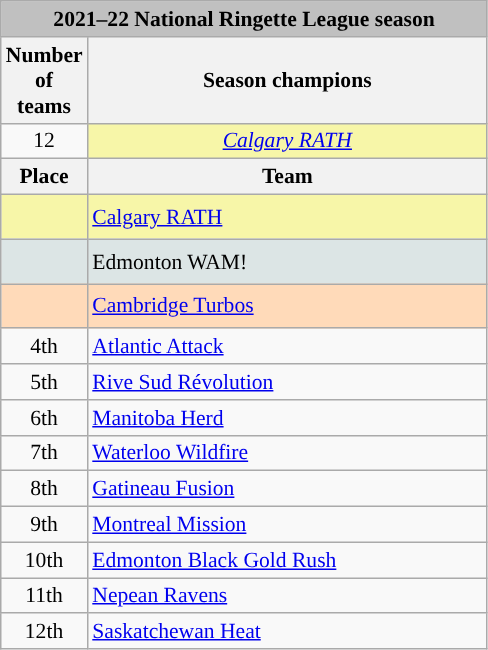<table class=wikitable style="text-align:center; font-size:90%;">
<tr>
<th colspan=2 width:5%" style="background:silver;">2021–22 National Ringette League season</th>
</tr>
<tr>
<th>Number of teams</th>
<th>Season champions</th>
</tr>
<tr>
<td>12</td>
<td style="background:#f7f6a8;"> <em><a href='#'>Calgary RATH</a></em></td>
</tr>
<tr>
<th width=15>Place</th>
<th width=260>Team</th>
</tr>
<tr style="background:#f7f6a8;">
<td style="text-align:center; height:23px;"></td>
<td align=left> <a href='#'>Calgary RATH</a></td>
</tr>
<tr style="background:#dce5e5;">
<td style="text-align:center; height:23px;"></td>
<td align=left> Edmonton WAM!</td>
</tr>
<tr style="background:#ffdab9;">
<td style="text-align:center; height:23px;"></td>
<td align=left> <a href='#'>Cambridge Turbos</a></td>
</tr>
<tr>
<td>4th</td>
<td align=left> <a href='#'>Atlantic Attack</a></td>
</tr>
<tr>
<td>5th</td>
<td align=left> <a href='#'>Rive Sud Révolution</a></td>
</tr>
<tr>
<td>6th</td>
<td align=left> <a href='#'>Manitoba Herd</a></td>
</tr>
<tr>
<td>7th</td>
<td align=left> <a href='#'>Waterloo Wildfire</a></td>
</tr>
<tr>
<td>8th</td>
<td align=left> <a href='#'>Gatineau Fusion</a></td>
</tr>
<tr>
<td>9th</td>
<td align=left> <a href='#'>Montreal Mission</a></td>
</tr>
<tr>
<td>10th</td>
<td align=left> <a href='#'>Edmonton Black Gold Rush</a></td>
</tr>
<tr>
<td>11th</td>
<td align=left> <a href='#'>Nepean Ravens</a></td>
</tr>
<tr>
<td>12th</td>
<td align=left> <a href='#'>Saskatchewan Heat</a></td>
</tr>
</table>
